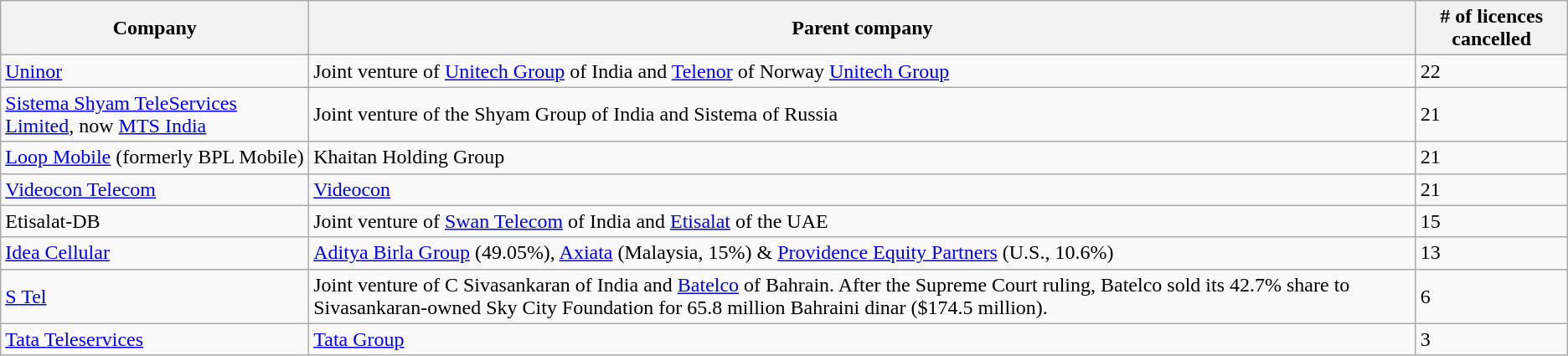<table class="wikitable sortable">
<tr>
<th>Company</th>
<th>Parent company</th>
<th># of licences cancelled</th>
</tr>
<tr>
<td><a href='#'>Uninor</a></td>
<td>Joint venture of <a href='#'>Unitech Group</a> of India and <a href='#'>Telenor</a> of Norway <a href='#'>Unitech Group</a></td>
<td>22</td>
</tr>
<tr>
<td><a href='#'>Sistema Shyam TeleServices Limited</a>, now <a href='#'>MTS India</a></td>
<td>Joint venture of the Shyam Group of India and Sistema of Russia</td>
<td>21</td>
</tr>
<tr>
<td><a href='#'>Loop Mobile</a> (formerly BPL Mobile)</td>
<td>Khaitan Holding Group</td>
<td>21</td>
</tr>
<tr>
<td><a href='#'>Videocon Telecom</a></td>
<td><a href='#'>Videocon</a></td>
<td>21</td>
</tr>
<tr>
<td>Etisalat-DB</td>
<td>Joint venture of <a href='#'>Swan Telecom</a> of India and <a href='#'>Etisalat</a> of the UAE</td>
<td>15</td>
</tr>
<tr>
<td><a href='#'>Idea Cellular</a></td>
<td><a href='#'>Aditya Birla Group</a> (49.05%), <a href='#'>Axiata</a> (Malaysia, 15%) & <a href='#'>Providence Equity Partners</a> (U.S., 10.6%)</td>
<td>13</td>
</tr>
<tr>
<td><a href='#'>S Tel</a></td>
<td>Joint venture of C Sivasankaran of India and <a href='#'>Batelco</a> of Bahrain. After the Supreme Court ruling, Batelco sold its 42.7% share to Sivasankaran-owned Sky City Foundation for 65.8 million Bahraini dinar ($174.5 million).</td>
<td>6</td>
</tr>
<tr>
<td><a href='#'>Tata Teleservices</a></td>
<td><a href='#'>Tata Group</a></td>
<td>3</td>
</tr>
</table>
